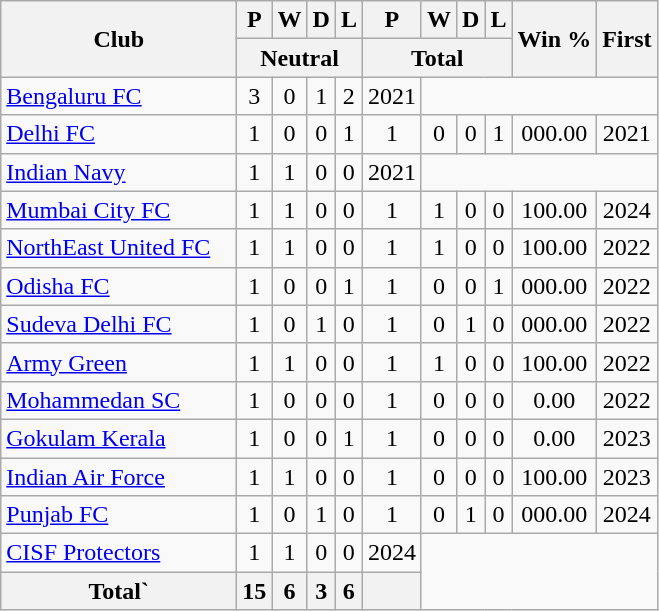<table class="wikitable sortable" style="text-align:center;">
<tr>
<th rowspan="2" width="150">Club</th>
<th>P</th>
<th>W</th>
<th>D</th>
<th>L</th>
<th>P</th>
<th>W</th>
<th>D</th>
<th>L</th>
<th rowspan="2">Win %</th>
<th rowspan="2">First</th>
</tr>
<tr class="unsortable">
<th colspan="4">Neutral</th>
<th colspan="4">Total</th>
</tr>
<tr>
<td align="left"><a href='#'>Bengaluru FC</a></td>
<td>3</td>
<td>0</td>
<td>1</td>
<td>2<br></td>
<td>2021</td>
</tr>
<tr>
<td align="left"><a href='#'>Delhi FC</a></td>
<td>1</td>
<td>0</td>
<td>0</td>
<td>1</td>
<td>1</td>
<td>0</td>
<td>0</td>
<td>1</td>
<td><span>00</span><span>0.00</span></td>
<td>2021</td>
</tr>
<tr>
<td align="left"><a href='#'>Indian Navy</a></td>
<td>1</td>
<td>1</td>
<td>0</td>
<td>0<br></td>
<td>2021</td>
</tr>
<tr>
<td align="left"><a href='#'>Mumbai City FC</a></td>
<td>1</td>
<td>1</td>
<td>0</td>
<td>0</td>
<td>1</td>
<td>1</td>
<td>0</td>
<td>0</td>
<td>100.00</td>
<td>2024</td>
</tr>
<tr>
<td align="left"><a href='#'>NorthEast United FC</a></td>
<td>1</td>
<td>1</td>
<td>0</td>
<td>0</td>
<td>1</td>
<td>1</td>
<td>0</td>
<td>0</td>
<td>100.00</td>
<td>2022</td>
</tr>
<tr>
<td align="left"><a href='#'>Odisha FC</a></td>
<td>1</td>
<td>0</td>
<td>0</td>
<td>1</td>
<td>1</td>
<td>0</td>
<td>0</td>
<td>1</td>
<td><span>00</span><span>0.00</span></td>
<td>2022</td>
</tr>
<tr>
<td align="left"><a href='#'>Sudeva Delhi FC</a></td>
<td>1</td>
<td>0</td>
<td>1</td>
<td>0</td>
<td>1</td>
<td>0</td>
<td>1</td>
<td>0</td>
<td><span>00</span><span>0.00</span></td>
<td>2022</td>
</tr>
<tr>
<td align="left"><a href='#'>Army Green</a></td>
<td>1</td>
<td>1</td>
<td>0</td>
<td>0</td>
<td>1</td>
<td>1</td>
<td>0</td>
<td>0</td>
<td>100.00</td>
<td>2022</td>
</tr>
<tr>
<td align="left"><a href='#'>Mohammedan SC</a></td>
<td>1</td>
<td>0</td>
<td>0</td>
<td>0</td>
<td>1</td>
<td>0</td>
<td>0</td>
<td>0</td>
<td>0.00</td>
<td>2022</td>
</tr>
<tr>
<td align="left"><a href='#'>Gokulam Kerala</a></td>
<td>1</td>
<td>0</td>
<td>0</td>
<td>1</td>
<td>1</td>
<td>0</td>
<td>0</td>
<td>0</td>
<td>0.00</td>
<td>2023</td>
</tr>
<tr>
<td align="left"><a href='#'>Indian Air Force</a></td>
<td>1</td>
<td>1</td>
<td>0</td>
<td>0</td>
<td>1</td>
<td>0</td>
<td>0</td>
<td>0</td>
<td>100.00</td>
<td>2023</td>
</tr>
<tr>
<td align="left"><a href='#'>Punjab FC</a></td>
<td>1</td>
<td>0</td>
<td>1</td>
<td>0</td>
<td>1</td>
<td>0</td>
<td>1</td>
<td>0</td>
<td><span>00</span><span>0.00</span></td>
<td>2024</td>
</tr>
<tr>
<td align="left"><a href='#'>CISF Protectors</a></td>
<td>1</td>
<td>1</td>
<td>0</td>
<td>0<br></td>
<td>2024</td>
</tr>
<tr>
<th>Total`</th>
<th>15</th>
<th>6</th>
<th>3</th>
<th>6<br></th>
<th></th>
</tr>
</table>
